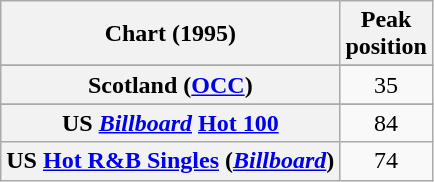<table class="wikitable sortable plainrowheaders" style="text-align:center">
<tr>
<th scope="col">Chart (1995)</th>
<th scope="col">Peak<br> position</th>
</tr>
<tr>
</tr>
<tr>
</tr>
<tr>
</tr>
<tr>
</tr>
<tr>
<th scope="row">Scotland (<a href='#'>OCC</a>)</th>
<td>35</td>
</tr>
<tr>
</tr>
<tr>
<th scope="row">US <em><a href='#'>Billboard</a></em> <a href='#'>Hot 100</a></th>
<td>84</td>
</tr>
<tr>
<th scope="row">US <a href='#'>Hot R&B Singles</a> (<em><a href='#'>Billboard</a></em>)</th>
<td>74</td>
</tr>
</table>
